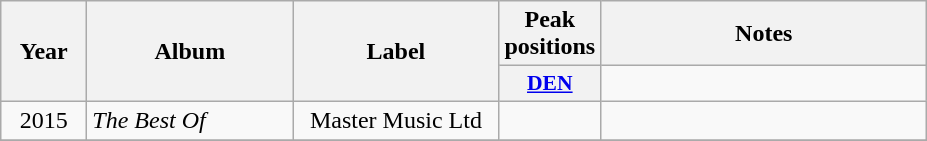<table class="wikitable">
<tr>
<th align="center" rowspan="2" width="50">Year</th>
<th align="center" rowspan="2" width="130">Album</th>
<th align="center" rowspan="2" width="130">Label</th>
<th align="center" colspan="1" width="20">Peak positions</th>
<th align="center" colspan="1" width="210">Notes</th>
</tr>
<tr>
<th scope="col" style="width:3em;font-size:90%;"><a href='#'>DEN</a><br></th>
</tr>
<tr>
<td style="text-align:center;">2015</td>
<td><em>The Best Of</em></td>
<td style="text-align:center;">Master Music Ltd</td>
<td style="text-align:center;"></td>
<td style="text-align:center;"></td>
</tr>
<tr>
</tr>
</table>
